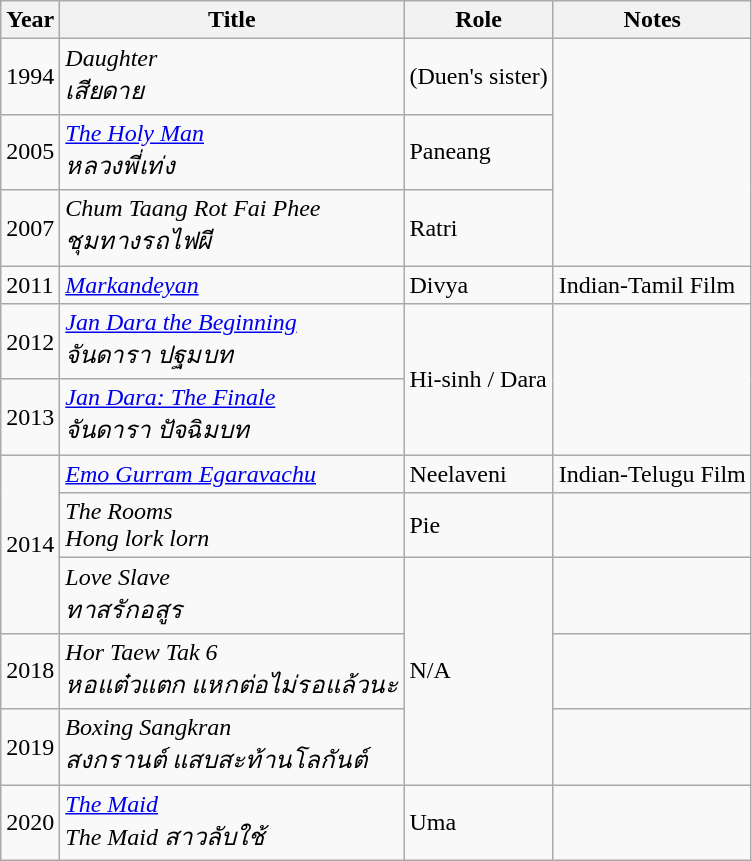<table class="wikitable">
<tr>
<th>Year</th>
<th>Title</th>
<th>Role</th>
<th>Notes</th>
</tr>
<tr>
<td>1994</td>
<td><em>Daughter<br>เสียดาย</em></td>
<td>(Duen's sister)</td>
</tr>
<tr>
<td>2005</td>
<td><em><a href='#'>The Holy Man</a><br>หลวงพี่เท่ง</em></td>
<td>Paneang</td>
</tr>
<tr>
<td>2007</td>
<td><em>Chum Taang Rot Fai Phee<br>ชุมทางรถไฟผี</em></td>
<td>Ratri</td>
</tr>
<tr>
<td>2011</td>
<td><em><a href='#'>Markandeyan</a></em></td>
<td>Divya</td>
<td>Indian-Tamil Film</td>
</tr>
<tr>
<td>2012</td>
<td><em><a href='#'>Jan Dara the Beginning</a><br>จันดารา ปฐมบท</em></td>
<td rowspan="2">Hi-sinh / Dara</td>
</tr>
<tr>
<td>2013</td>
<td><em><a href='#'>Jan Dara: The Finale</a><br>จันดารา ปัจฉิมบท</em></td>
</tr>
<tr>
<td rowspan="3">2014</td>
<td><em><a href='#'>Emo Gurram Egaravachu</a></em></td>
<td>Neelaveni</td>
<td>Indian-Telugu Film</td>
</tr>
<tr>
<td><em>The Rooms<br>Hong lork lorn</em></td>
<td>Pie</td>
</tr>
<tr>
<td><em>Love Slave<br>ทาสรักอสูร</em></td>
<td rowspan="3">N/A</td>
<td></td>
</tr>
<tr>
<td>2018</td>
<td><em>Hor Taew Tak 6<br>หอแต๋วแตก แหกต่อไม่รอแล้วนะ</em></td>
<td></td>
</tr>
<tr>
<td>2019</td>
<td><em>Boxing Sangkran<br>สงกรานต์ แสบสะท้านโลกันต์</em></td>
<td></td>
</tr>
<tr>
<td>2020</td>
<td><em><a href='#'>The Maid</a><br>The Maid สาวลับใช้</em></td>
<td>Uma</td>
</tr>
</table>
